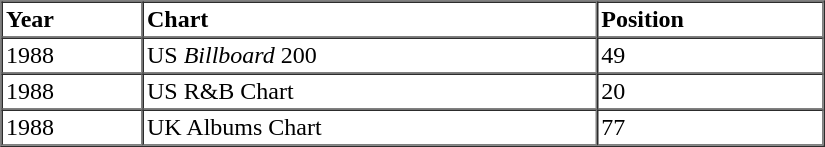<table border=1 cellspacing=0 cellpadding=2 width="550">
<tr>
<th align="left">Year</th>
<th align="left">Chart</th>
<th align="left">Position</th>
</tr>
<tr>
<td align="left">1988</td>
<td align="left">US <em>Billboard</em> 200</td>
<td align="left">49</td>
</tr>
<tr>
<td align="left">1988</td>
<td align="left">US R&B Chart</td>
<td align="left">20</td>
</tr>
<tr>
<td align="left">1988</td>
<td align="left">UK Albums Chart</td>
<td align="left">77</td>
</tr>
<tr>
</tr>
</table>
